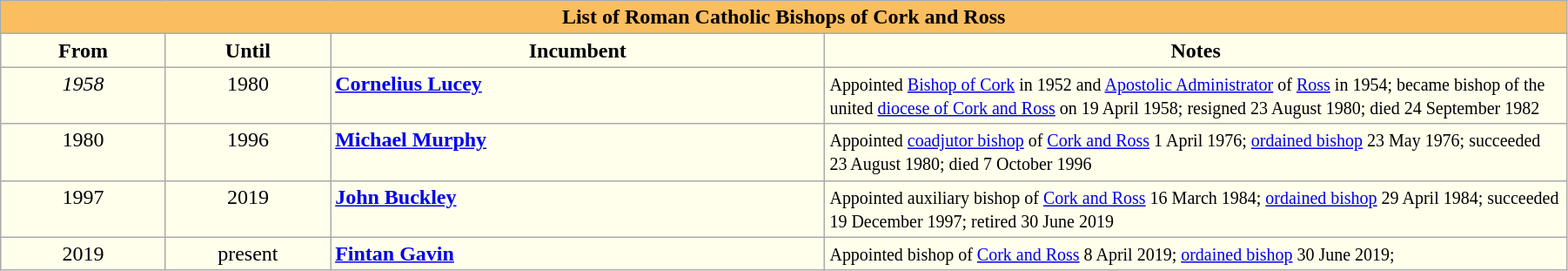<table class="wikitable" style="width:95%; border:1">
<tr>
<th style="background-color:#FABE60" colspan="4">List of Roman Catholic Bishops of Cork and Ross</th>
</tr>
<tr align=center>
<th style="background-color:#ffffec" width="10%">From</th>
<th style="background-color:#ffffec" width="10%">Until</th>
<th style="background-color:#ffffec" width="30%">Incumbent</th>
<th style="background-color:#ffffec" width="45%">Notes</th>
</tr>
<tr valign=top bgcolor="#ffffec">
<td align=center><em>1958</em></td>
<td align=center>1980</td>
<td><strong><a href='#'>Cornelius Lucey</a></strong></td>
<td><small>Appointed <a href='#'>Bishop of Cork</a> in 1952 and <a href='#'>Apostolic Administrator</a> of <a href='#'>Ross</a> in 1954; became bishop of the united <a href='#'>diocese of Cork and Ross</a> on 19 April 1958; resigned 23 August 1980; died 24 September 1982</small></td>
</tr>
<tr valign=top bgcolor="#ffffec">
<td align=center>1980</td>
<td align=center>1996</td>
<td><strong><a href='#'>Michael Murphy</a></strong></td>
<td><small>Appointed <a href='#'>coadjutor bishop</a> of <a href='#'>Cork and Ross</a> 1 April 1976; <a href='#'>ordained bishop</a> 23 May 1976; succeeded 23 August 1980; died 7 October 1996</small></td>
</tr>
<tr valign=top bgcolor="#ffffec">
<td align=center>1997</td>
<td align=center>2019</td>
<td><strong><a href='#'>John Buckley</a></strong></td>
<td><small>Appointed auxiliary bishop of <a href='#'>Cork and Ross</a> 16 March 1984; <a href='#'>ordained bishop</a> 29 April 1984; succeeded 19 December 1997; retired 30 June 2019</small></td>
</tr>
<tr valign=top bgcolor="#ffffec">
<td align=center>2019</td>
<td align=center>present</td>
<td><strong><a href='#'>Fintan Gavin</a></strong></td>
<td><small>Appointed bishop of <a href='#'>Cork and Ross</a> 8 April 2019; <a href='#'>ordained bishop</a> 30 June 2019;</small></td>
</tr>
</table>
